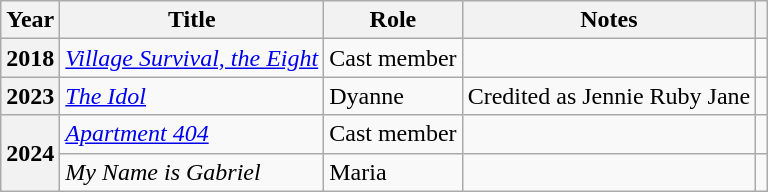<table class="wikitable plainrowheaders">
<tr>
<th scope="col">Year</th>
<th scope="col">Title</th>
<th scope="col">Role</th>
<th>Notes</th>
<th scope="col"></th>
</tr>
<tr>
<th scope="row">2018</th>
<td><em><a href='#'>Village Survival, the Eight</a></em></td>
<td>Cast member</td>
<td></td>
<td style="text-align:center"></td>
</tr>
<tr>
<th scope="row">2023</th>
<td><em><a href='#'>The Idol</a></em></td>
<td>Dyanne</td>
<td>Credited as Jennie Ruby Jane</td>
<td style="text-align:center"></td>
</tr>
<tr>
<th scope="row" rowspan="2">2024</th>
<td><em><a href='#'>Apartment 404</a></em></td>
<td>Cast member</td>
<td></td>
<td style="text-align:center"></td>
</tr>
<tr>
<td><em>My Name is Gabriel</em></td>
<td>Maria</td>
<td></td>
<td style="text-align:center"></td>
</tr>
</table>
